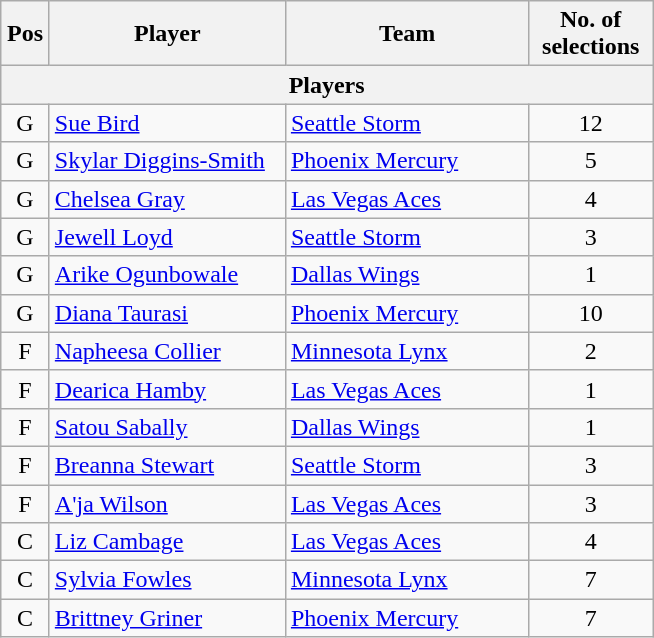<table class="wikitable" style="text-align:center">
<tr>
<th scope="col" width="25px">Pos</th>
<th scope="col" width="150px">Player</th>
<th scope="col" width="155px">Team</th>
<th scope="col" width="75px">No. of selections</th>
</tr>
<tr>
<th scope="col" colspan="4">Players</th>
</tr>
<tr>
<td>G</td>
<td style="text-align:left"><a href='#'>Sue Bird</a></td>
<td style="text-align:left"><a href='#'>Seattle Storm</a></td>
<td>12</td>
</tr>
<tr>
<td>G</td>
<td style="text-align:left"><a href='#'>Skylar Diggins-Smith</a></td>
<td style="text-align:left"><a href='#'>Phoenix Mercury</a></td>
<td>5</td>
</tr>
<tr>
<td>G</td>
<td style="text-align:left"><a href='#'>Chelsea Gray</a></td>
<td style="text-align:left"><a href='#'>Las Vegas Aces</a></td>
<td>4</td>
</tr>
<tr>
<td>G</td>
<td style="text-align:left"><a href='#'>Jewell Loyd</a></td>
<td style="text-align:left"><a href='#'>Seattle Storm</a></td>
<td>3</td>
</tr>
<tr>
<td>G</td>
<td style="text-align:left"><a href='#'>Arike Ogunbowale</a></td>
<td style="text-align:left"><a href='#'>Dallas Wings</a></td>
<td>1</td>
</tr>
<tr>
<td>G</td>
<td style="text-align:left"><a href='#'>Diana Taurasi</a></td>
<td style="text-align:left"><a href='#'>Phoenix Mercury</a></td>
<td>10</td>
</tr>
<tr>
<td>F</td>
<td style="text-align:left"><a href='#'>Napheesa Collier</a></td>
<td style="text-align:left"><a href='#'>Minnesota Lynx</a></td>
<td>2</td>
</tr>
<tr>
<td>F</td>
<td style="text-align:left"><a href='#'>Dearica Hamby</a></td>
<td style="text-align:left"><a href='#'>Las Vegas Aces</a></td>
<td>1</td>
</tr>
<tr>
<td>F</td>
<td style="text-align:left"><a href='#'>Satou Sabally</a></td>
<td style="text-align:left"><a href='#'>Dallas Wings</a></td>
<td>1</td>
</tr>
<tr>
<td>F</td>
<td style="text-align:left"><a href='#'>Breanna Stewart</a></td>
<td style="text-align:left"><a href='#'>Seattle Storm</a></td>
<td>3</td>
</tr>
<tr>
<td>F</td>
<td style="text-align:left"><a href='#'>A'ja Wilson</a></td>
<td style="text-align:left"><a href='#'>Las Vegas Aces</a></td>
<td>3</td>
</tr>
<tr>
<td>C</td>
<td style="text-align:left"><a href='#'>Liz Cambage</a></td>
<td style="text-align:left"><a href='#'>Las Vegas Aces</a></td>
<td>4</td>
</tr>
<tr>
<td>C</td>
<td style="text-align:left"><a href='#'>Sylvia Fowles</a></td>
<td style="text-align:left"><a href='#'>Minnesota Lynx</a></td>
<td>7</td>
</tr>
<tr>
<td>C</td>
<td style="text-align:left"><a href='#'>Brittney Griner</a></td>
<td style="text-align:left"><a href='#'>Phoenix Mercury</a></td>
<td>7</td>
</tr>
</table>
